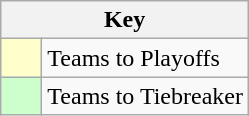<table class="wikitable" style="text-align: center;">
<tr>
<th colspan=2>Key</th>
</tr>
<tr>
<td style="background:#ffffcc; width:20px;"></td>
<td align=left>Teams to Playoffs</td>
</tr>
<tr>
<td style="background:#ccffcc; width:20px;"></td>
<td align=left>Teams to Tiebreaker</td>
</tr>
</table>
